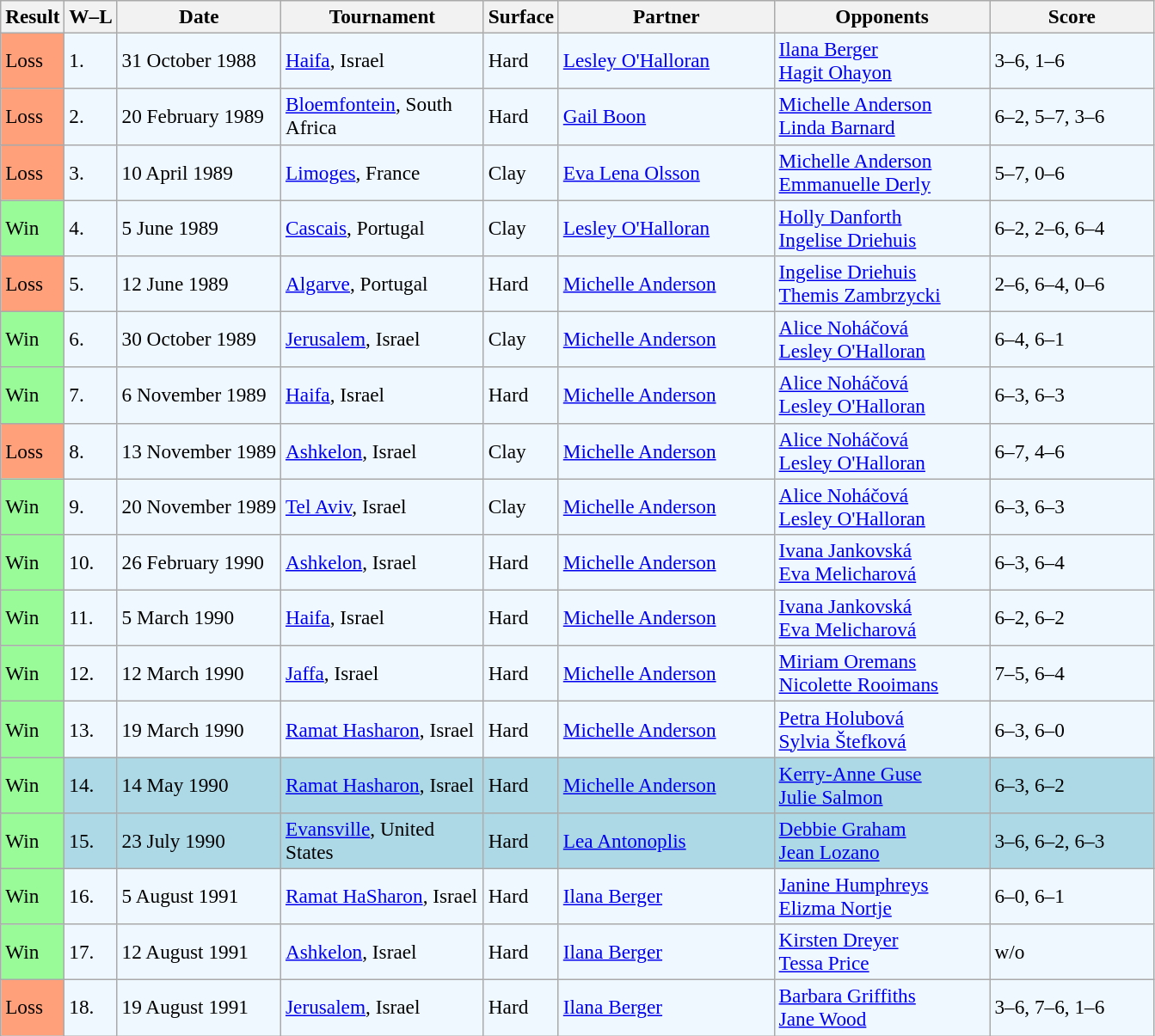<table class="sortable wikitable" style="font-size:97%;">
<tr>
<th>Result</th>
<th class="unsortable">W–L</th>
<th>Date</th>
<th style="width:150px">Tournament</th>
<th>Surface</th>
<th style="width:160px">Partner</th>
<th style="width:160px">Opponents</th>
<th style="width:120px" class="unsortable">Score</th>
</tr>
<tr style="background:#f0f8ff;">
<td style="background:#ffa07a;">Loss</td>
<td>1.</td>
<td>31 October 1988</td>
<td><a href='#'>Haifa</a>, Israel</td>
<td>Hard</td>
<td> <a href='#'>Lesley O'Halloran</a></td>
<td> <a href='#'>Ilana Berger</a> <br>  <a href='#'>Hagit Ohayon</a></td>
<td>3–6, 1–6</td>
</tr>
<tr style="background:#f0f8ff;">
<td style="background:#ffa07a;">Loss</td>
<td>2.</td>
<td>20 February 1989</td>
<td><a href='#'>Bloemfontein</a>, South Africa</td>
<td>Hard</td>
<td> <a href='#'>Gail Boon</a></td>
<td> <a href='#'>Michelle Anderson</a> <br>  <a href='#'>Linda Barnard</a></td>
<td>6–2, 5–7, 3–6</td>
</tr>
<tr style="background:#f0f8ff;">
<td style="background:#ffa07a;">Loss</td>
<td>3.</td>
<td>10 April 1989</td>
<td><a href='#'>Limoges</a>, France</td>
<td>Clay</td>
<td> <a href='#'>Eva Lena Olsson</a></td>
<td> <a href='#'>Michelle Anderson</a> <br>  <a href='#'>Emmanuelle Derly</a></td>
<td>5–7, 0–6</td>
</tr>
<tr style="background:#f0f8ff;">
<td style="background:#98fb98;">Win</td>
<td>4.</td>
<td>5 June 1989</td>
<td><a href='#'>Cascais</a>, Portugal</td>
<td>Clay</td>
<td> <a href='#'>Lesley O'Halloran</a></td>
<td> <a href='#'>Holly Danforth</a> <br>  <a href='#'>Ingelise Driehuis</a></td>
<td>6–2, 2–6, 6–4</td>
</tr>
<tr style="background:#f0f8ff;">
<td style="background:#ffa07a;">Loss</td>
<td>5.</td>
<td>12 June 1989</td>
<td><a href='#'>Algarve</a>, Portugal</td>
<td>Hard</td>
<td> <a href='#'>Michelle Anderson</a></td>
<td> <a href='#'>Ingelise Driehuis</a> <br>  <a href='#'>Themis Zambrzycki</a></td>
<td>2–6, 6–4, 0–6</td>
</tr>
<tr style="background:#f0f8ff;">
<td style="background:#98fb98;">Win</td>
<td>6.</td>
<td>30 October 1989</td>
<td><a href='#'>Jerusalem</a>, Israel</td>
<td>Clay</td>
<td> <a href='#'>Michelle Anderson</a></td>
<td> <a href='#'>Alice Noháčová</a> <br>  <a href='#'>Lesley O'Halloran</a></td>
<td>6–4, 6–1</td>
</tr>
<tr style="background:#f0f8ff;">
<td style="background:#98fb98;">Win</td>
<td>7.</td>
<td>6 November 1989</td>
<td><a href='#'>Haifa</a>, Israel</td>
<td>Hard</td>
<td> <a href='#'>Michelle Anderson</a></td>
<td> <a href='#'>Alice Noháčová</a> <br>  <a href='#'>Lesley O'Halloran</a></td>
<td>6–3, 6–3</td>
</tr>
<tr style="background:#f0f8ff;">
<td style="background:#ffa07a;">Loss</td>
<td>8.</td>
<td>13 November 1989</td>
<td><a href='#'>Ashkelon</a>, Israel</td>
<td>Clay</td>
<td> <a href='#'>Michelle Anderson</a></td>
<td> <a href='#'>Alice Noháčová</a> <br>  <a href='#'>Lesley O'Halloran</a></td>
<td>6–7, 4–6</td>
</tr>
<tr style="background:#f0f8ff;">
<td style="background:#98fb98;">Win</td>
<td>9.</td>
<td>20 November 1989</td>
<td><a href='#'>Tel Aviv</a>, Israel</td>
<td>Clay</td>
<td> <a href='#'>Michelle Anderson</a></td>
<td> <a href='#'>Alice Noháčová</a> <br>  <a href='#'>Lesley O'Halloran</a></td>
<td>6–3, 6–3</td>
</tr>
<tr style="background:#f0f8ff;">
<td style="background:#98fb98;">Win</td>
<td>10.</td>
<td>26 February 1990</td>
<td><a href='#'>Ashkelon</a>, Israel</td>
<td>Hard</td>
<td> <a href='#'>Michelle Anderson</a></td>
<td> <a href='#'>Ivana Jankovská</a> <br>  <a href='#'>Eva Melicharová</a></td>
<td>6–3, 6–4</td>
</tr>
<tr style="background:#f0f8ff;">
<td style="background:#98fb98;">Win</td>
<td>11.</td>
<td>5 March 1990</td>
<td><a href='#'>Haifa</a>, Israel</td>
<td>Hard</td>
<td> <a href='#'>Michelle Anderson</a></td>
<td> <a href='#'>Ivana Jankovská</a> <br>  <a href='#'>Eva Melicharová</a></td>
<td>6–2, 6–2</td>
</tr>
<tr style="background:#f0f8ff;">
<td style="background:#98fb98;">Win</td>
<td>12.</td>
<td>12 March 1990</td>
<td><a href='#'>Jaffa</a>, Israel</td>
<td>Hard</td>
<td> <a href='#'>Michelle Anderson</a></td>
<td> <a href='#'>Miriam Oremans</a> <br>  <a href='#'>Nicolette Rooimans</a></td>
<td>7–5, 6–4</td>
</tr>
<tr style="background:#f0f8ff;">
<td style="background:#98fb98;">Win</td>
<td>13.</td>
<td>19 March 1990</td>
<td><a href='#'>Ramat Hasharon</a>, Israel</td>
<td>Hard</td>
<td> <a href='#'>Michelle Anderson</a></td>
<td> <a href='#'>Petra Holubová</a> <br>  <a href='#'>Sylvia Štefková</a></td>
<td>6–3, 6–0</td>
</tr>
<tr style="background:lightblue;">
<td style="background:#98fb98;">Win</td>
<td>14.</td>
<td>14 May 1990</td>
<td><a href='#'>Ramat Hasharon</a>, Israel</td>
<td>Hard</td>
<td> <a href='#'>Michelle Anderson</a></td>
<td> <a href='#'>Kerry-Anne Guse</a> <br>  <a href='#'>Julie Salmon</a></td>
<td>6–3, 6–2</td>
</tr>
<tr style="background:lightblue;">
<td style="background:#98fb98;">Win</td>
<td>15.</td>
<td>23 July 1990</td>
<td><a href='#'>Evansville</a>, United States</td>
<td>Hard</td>
<td> <a href='#'>Lea Antonoplis</a></td>
<td> <a href='#'>Debbie Graham</a> <br>  <a href='#'>Jean Lozano</a></td>
<td>3–6, 6–2, 6–3</td>
</tr>
<tr style="background:#f0f8ff;">
<td style="background:#98fb98;">Win</td>
<td>16.</td>
<td>5 August 1991</td>
<td><a href='#'>Ramat HaSharon</a>, Israel</td>
<td>Hard</td>
<td> <a href='#'>Ilana Berger</a></td>
<td> <a href='#'>Janine Humphreys</a> <br>  <a href='#'>Elizma Nortje</a></td>
<td>6–0, 6–1</td>
</tr>
<tr style="background:#f0f8ff;">
<td style="background:#98fb98;">Win</td>
<td>17.</td>
<td>12 August 1991</td>
<td><a href='#'>Ashkelon</a>, Israel</td>
<td>Hard</td>
<td> <a href='#'>Ilana Berger</a></td>
<td> <a href='#'>Kirsten Dreyer</a> <br>  <a href='#'>Tessa Price</a></td>
<td>w/o</td>
</tr>
<tr style="background:#f0f8ff;">
<td style="background:#ffa07a;">Loss</td>
<td>18.</td>
<td>19 August 1991</td>
<td><a href='#'>Jerusalem</a>, Israel</td>
<td>Hard</td>
<td> <a href='#'>Ilana Berger</a></td>
<td> <a href='#'>Barbara Griffiths</a> <br>  <a href='#'>Jane Wood</a></td>
<td>3–6, 7–6, 1–6</td>
</tr>
</table>
